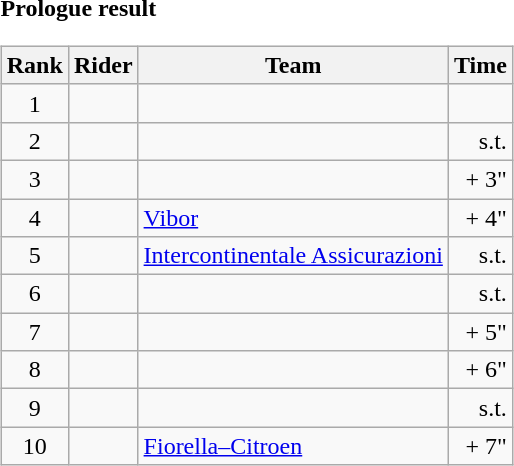<table>
<tr>
<td><strong>Prologue result</strong><br><table class="wikitable">
<tr>
<th scope="col">Rank</th>
<th scope="col">Rider</th>
<th scope="col">Team</th>
<th scope="col">Time</th>
</tr>
<tr>
<td style="text-align:center;">1</td>
<td></td>
<td></td>
<td style="text-align:right;"></td>
</tr>
<tr>
<td style="text-align:center;">2</td>
<td></td>
<td></td>
<td style="text-align:right;">s.t.</td>
</tr>
<tr>
<td style="text-align:center;">3</td>
<td></td>
<td></td>
<td style="text-align:right;">+ 3"</td>
</tr>
<tr>
<td style="text-align:center;">4</td>
<td></td>
<td><a href='#'>Vibor</a></td>
<td style="text-align:right;">+ 4"</td>
</tr>
<tr>
<td style="text-align:center;">5</td>
<td></td>
<td><a href='#'>Intercontinentale Assicurazioni</a></td>
<td style="text-align:right;">s.t.</td>
</tr>
<tr>
<td style="text-align:center;">6</td>
<td></td>
<td></td>
<td style="text-align:right;">s.t.</td>
</tr>
<tr>
<td style="text-align:center;">7</td>
<td></td>
<td></td>
<td style="text-align:right;">+ 5"</td>
</tr>
<tr>
<td style="text-align:center;">8</td>
<td></td>
<td></td>
<td style="text-align:right;">+ 6"</td>
</tr>
<tr>
<td style="text-align:center;">9</td>
<td></td>
<td></td>
<td style="text-align:right;">s.t.</td>
</tr>
<tr>
<td style="text-align:center;">10</td>
<td></td>
<td><a href='#'>Fiorella–Citroen</a></td>
<td style="text-align:right;">+ 7"</td>
</tr>
</table>
</td>
</tr>
</table>
